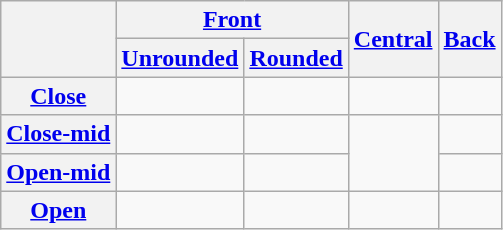<table class="wikitable" style="text-align: center;">
<tr>
<th rowspan="2"></th>
<th colspan="2"><a href='#'>Front</a></th>
<th rowspan="2"><a href='#'>Central</a></th>
<th rowspan="2"><a href='#'>Back</a></th>
</tr>
<tr>
<th><a href='#'>Unrounded</a></th>
<th><a href='#'>Rounded</a></th>
</tr>
<tr>
<th><a href='#'>Close</a></th>
<td></td>
<td></td>
<td></td>
<td></td>
</tr>
<tr>
<th><a href='#'>Close-mid</a></th>
<td></td>
<td></td>
<td rowspan="2"></td>
<td></td>
</tr>
<tr>
<th><a href='#'>Open-mid</a></th>
<td></td>
<td></td>
<td></td>
</tr>
<tr>
<th><a href='#'>Open</a></th>
<td></td>
<td></td>
<td></td>
<td></td>
</tr>
</table>
